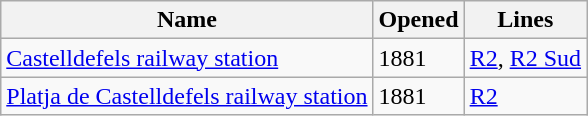<table class="wikitable sortable">
<tr>
<th>Name</th>
<th>Opened</th>
<th>Lines</th>
</tr>
<tr>
<td><a href='#'>Castelldefels railway station</a></td>
<td>1881</td>
<td><a href='#'>R2</a>, <a href='#'>R2 Sud</a></td>
</tr>
<tr>
<td><a href='#'>Platja de Castelldefels railway station</a></td>
<td>1881</td>
<td><a href='#'>R2</a></td>
</tr>
</table>
